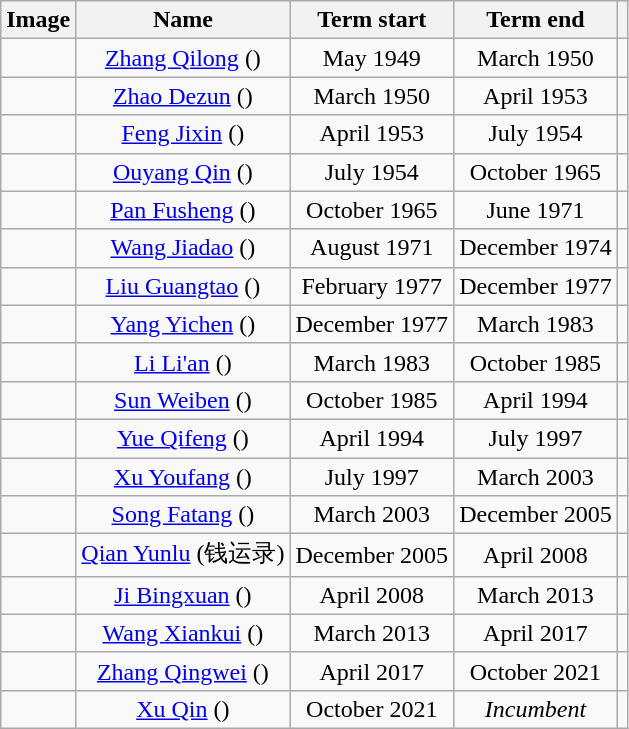<table class="wikitable" style="text-align:center">
<tr>
<th>Image</th>
<th>Name</th>
<th>Term start</th>
<th>Term end</th>
<th></th>
</tr>
<tr>
<td></td>
<td><a href='#'>Zhang Qilong</a> ()</td>
<td>May 1949</td>
<td>March 1950</td>
<td></td>
</tr>
<tr>
<td></td>
<td><a href='#'>Zhao Dezun</a> ()</td>
<td>March 1950</td>
<td>April 1953</td>
<td></td>
</tr>
<tr>
<td></td>
<td><a href='#'>Feng Jixin</a> ()</td>
<td>April 1953</td>
<td>July 1954</td>
<td></td>
</tr>
<tr>
<td></td>
<td><a href='#'>Ouyang Qin</a> ()</td>
<td>July 1954</td>
<td>October 1965</td>
<td></td>
</tr>
<tr>
<td></td>
<td><a href='#'>Pan Fusheng</a> ()</td>
<td>October 1965</td>
<td>June 1971</td>
<td></td>
</tr>
<tr>
<td></td>
<td><a href='#'>Wang Jiadao</a> ()</td>
<td>August 1971</td>
<td>December 1974</td>
<td></td>
</tr>
<tr>
<td></td>
<td><a href='#'>Liu Guangtao</a> ()</td>
<td>February 1977</td>
<td>December 1977</td>
<td></td>
</tr>
<tr>
<td></td>
<td><a href='#'>Yang Yichen</a> ()</td>
<td>December 1977</td>
<td>March 1983</td>
<td></td>
</tr>
<tr>
<td></td>
<td><a href='#'>Li Li'an</a> ()</td>
<td>March 1983</td>
<td>October 1985</td>
<td></td>
</tr>
<tr>
<td></td>
<td><a href='#'>Sun Weiben</a> ()</td>
<td>October 1985</td>
<td>April 1994</td>
<td></td>
</tr>
<tr>
<td></td>
<td><a href='#'>Yue Qifeng</a> ()</td>
<td>April 1994</td>
<td>July 1997</td>
<td></td>
</tr>
<tr>
<td></td>
<td><a href='#'>Xu Youfang</a> ()</td>
<td>July 1997</td>
<td>March 2003</td>
<td></td>
</tr>
<tr>
<td></td>
<td><a href='#'>Song Fatang</a> ()</td>
<td>March 2003</td>
<td>December 2005</td>
<td></td>
</tr>
<tr>
<td></td>
<td><a href='#'>Qian Yunlu</a> (钱运录)</td>
<td>December 2005</td>
<td>April 2008</td>
<td></td>
</tr>
<tr>
<td></td>
<td><a href='#'>Ji Bingxuan</a> ()</td>
<td>April 2008</td>
<td>March 2013</td>
<td></td>
</tr>
<tr>
<td></td>
<td><a href='#'>Wang Xiankui</a> ()</td>
<td>March 2013</td>
<td>April 2017</td>
<td></td>
</tr>
<tr>
<td></td>
<td><a href='#'>Zhang Qingwei</a> ()</td>
<td>April 2017</td>
<td>October 2021</td>
<td></td>
</tr>
<tr>
<td></td>
<td><a href='#'>Xu Qin</a> ()</td>
<td>October 2021</td>
<td><em>Incumbent</em></td>
<td></td>
</tr>
</table>
